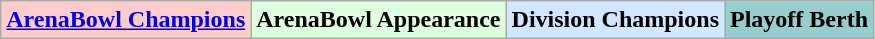<table class="wikitable">
<tr>
<td bgcolor="#FFCCCC"><strong><a href='#'>ArenaBowl Champions</a></strong></td>
<td bgcolor="#DDFFDD"><strong>ArenaBowl Appearance</strong></td>
<td bgcolor="#D0E7FF"><strong>Division Champions</strong></td>
<td bgcolor="#96CDCD"><strong>Playoff Berth</strong></td>
</tr>
</table>
